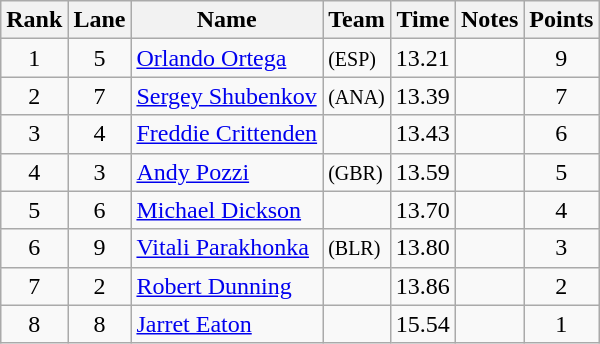<table class="wikitable sortable" style="text-align:center">
<tr>
<th>Rank</th>
<th>Lane</th>
<th>Name</th>
<th>Team</th>
<th>Time</th>
<th>Notes</th>
<th>Points</th>
</tr>
<tr>
<td>1</td>
<td>5</td>
<td align=left><a href='#'>Orlando Ortega</a></td>
<td align=left> <small>(ESP)</small></td>
<td>13.21</td>
<td></td>
<td>9</td>
</tr>
<tr>
<td>2</td>
<td>7</td>
<td align=left><a href='#'>Sergey Shubenkov</a></td>
<td align=left> <small>(ANA)</small></td>
<td>13.39</td>
<td></td>
<td>7</td>
</tr>
<tr>
<td>3</td>
<td>4</td>
<td align=left><a href='#'>Freddie Crittenden</a></td>
<td align=left></td>
<td>13.43</td>
<td></td>
<td>6</td>
</tr>
<tr>
<td>4</td>
<td>3</td>
<td align=left><a href='#'>Andy Pozzi</a></td>
<td align=left> <small>(GBR)</small></td>
<td>13.59</td>
<td></td>
<td>5</td>
</tr>
<tr>
<td>5</td>
<td>6</td>
<td align=left><a href='#'>Michael Dickson</a></td>
<td align=left></td>
<td>13.70</td>
<td></td>
<td>4</td>
</tr>
<tr>
<td>6</td>
<td>9</td>
<td align=left><a href='#'>Vitali Parakhonka</a></td>
<td align=left> <small>(BLR)</small></td>
<td>13.80</td>
<td></td>
<td>3</td>
</tr>
<tr>
<td>7</td>
<td>2</td>
<td align=left><a href='#'>Robert Dunning</a></td>
<td align=left></td>
<td>13.86</td>
<td></td>
<td>2</td>
</tr>
<tr>
<td>8</td>
<td>8</td>
<td align=left><a href='#'>Jarret Eaton</a></td>
<td align=left></td>
<td>15.54</td>
<td></td>
<td>1</td>
</tr>
</table>
